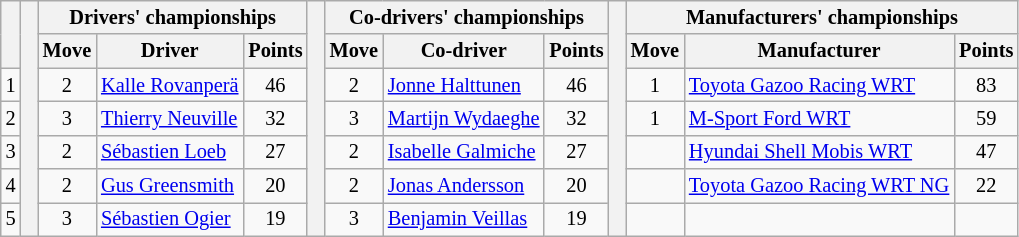<table class="wikitable" style="font-size:85%;">
<tr>
<th rowspan="2"></th>
<th rowspan="7" style="width:5px;"></th>
<th colspan="3">Drivers' championships</th>
<th rowspan="7" style="width:5px;"></th>
<th colspan="3" nowrap>Co-drivers' championships</th>
<th rowspan="7" style="width:5px;"></th>
<th colspan="3" nowrap>Manufacturers' championships</th>
</tr>
<tr>
<th>Move</th>
<th>Driver</th>
<th>Points</th>
<th>Move</th>
<th>Co-driver</th>
<th>Points</th>
<th>Move</th>
<th>Manufacturer</th>
<th>Points</th>
</tr>
<tr>
<td align="center">1</td>
<td align="center"> 2</td>
<td><a href='#'>Kalle Rovanperä</a></td>
<td align="center">46</td>
<td align="center"> 2</td>
<td><a href='#'>Jonne Halttunen</a></td>
<td align="center">46</td>
<td align="center"> 1</td>
<td><a href='#'>Toyota Gazoo Racing WRT</a></td>
<td align="center">83</td>
</tr>
<tr>
<td align="center">2</td>
<td align="center"> 3</td>
<td><a href='#'>Thierry Neuville</a></td>
<td align="center">32</td>
<td align="center"> 3</td>
<td><a href='#'>Martijn Wydaeghe</a></td>
<td align="center">32</td>
<td align="center"> 1</td>
<td><a href='#'>M-Sport Ford WRT</a></td>
<td align="center">59</td>
</tr>
<tr>
<td align="center">3</td>
<td align="center"> 2</td>
<td><a href='#'>Sébastien Loeb</a></td>
<td align="center">27</td>
<td align="center"> 2</td>
<td><a href='#'>Isabelle Galmiche</a></td>
<td align="center">27</td>
<td align="center"></td>
<td><a href='#'>Hyundai Shell Mobis WRT</a></td>
<td align="center">47</td>
</tr>
<tr>
<td align="center">4</td>
<td align="center"> 2</td>
<td><a href='#'>Gus Greensmith</a></td>
<td align="center">20</td>
<td align="center"> 2</td>
<td><a href='#'>Jonas Andersson</a></td>
<td align="center">20</td>
<td align="center"></td>
<td><a href='#'>Toyota Gazoo Racing WRT NG</a></td>
<td align="center">22</td>
</tr>
<tr>
<td align="center">5</td>
<td align="center"> 3</td>
<td><a href='#'>Sébastien Ogier</a></td>
<td align="center">19</td>
<td align="center"> 3</td>
<td><a href='#'>Benjamin Veillas</a></td>
<td align="center">19</td>
<td></td>
<td></td>
<td></td>
</tr>
</table>
